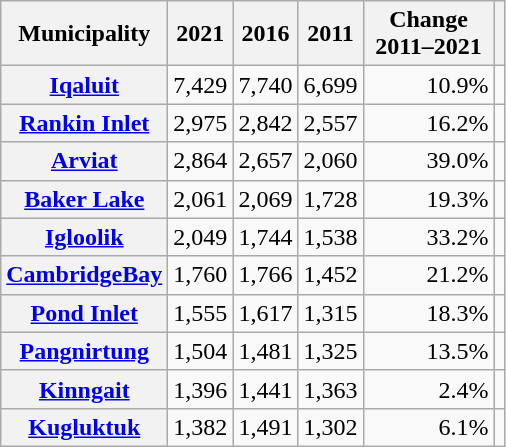<table class="wikitable sortable plainrowheaders" style="width:310px;">
<tr>
<th>Municipality</th>
<th>2021</th>
<th>2016</th>
<th>2011<br></th>
<th style=min-width:5em>Change<br>2011–2021</th>
<th></th>
</tr>
<tr>
<th scope="row"><a href='#'>Iqaluit</a></th>
<td>7,429</td>
<td>7,740</td>
<td>6,699</td>
<td style="text-align: right">10.9%</td>
<td></td>
</tr>
<tr>
<th scope="row"><a href='#'>Rankin Inlet</a></th>
<td>2,975</td>
<td>2,842</td>
<td>2,557</td>
<td style="text-align: right">16.2%</td>
<td></td>
</tr>
<tr>
<th scope="row"><a href='#'>Arviat</a></th>
<td>2,864</td>
<td>2,657</td>
<td>2,060</td>
<td style="text-align: right">39.0%</td>
<td></td>
</tr>
<tr>
<th scope="row"><a href='#'>Baker Lake</a></th>
<td>2,061</td>
<td>2,069</td>
<td>1,728</td>
<td style="text-align: right">19.3%</td>
<td></td>
</tr>
<tr>
<th scope="row"><a href='#'>Igloolik</a></th>
<td>2,049</td>
<td>1,744</td>
<td>1,538</td>
<td style="text-align: right">33.2%</td>
<td></td>
</tr>
<tr>
<th scope="row"><a href='#'>Cambridge</a><a href='#'>Bay</a></th>
<td>1,760</td>
<td>1,766</td>
<td>1,452</td>
<td style="text-align: right">21.2%</td>
<td></td>
</tr>
<tr>
<th scope="row"><a href='#'>Pond Inlet</a></th>
<td>1,555</td>
<td>1,617</td>
<td>1,315</td>
<td style="text-align: right">18.3%</td>
<td></td>
</tr>
<tr>
<th scope="row"><a href='#'>Pangnirtung</a></th>
<td>1,504</td>
<td>1,481</td>
<td>1,325</td>
<td style="text-align: right">13.5%</td>
<td></td>
</tr>
<tr>
<th scope="row"><a href='#'>Kinngait</a></th>
<td>1,396</td>
<td>1,441</td>
<td>1,363</td>
<td style="text-align: right">2.4%</td>
<td></td>
</tr>
<tr>
<th scope="row"><a href='#'>Kugluktuk</a></th>
<td>1,382</td>
<td>1,491</td>
<td>1,302</td>
<td style="text-align: right">6.1%</td>
<td></td>
</tr>
</table>
